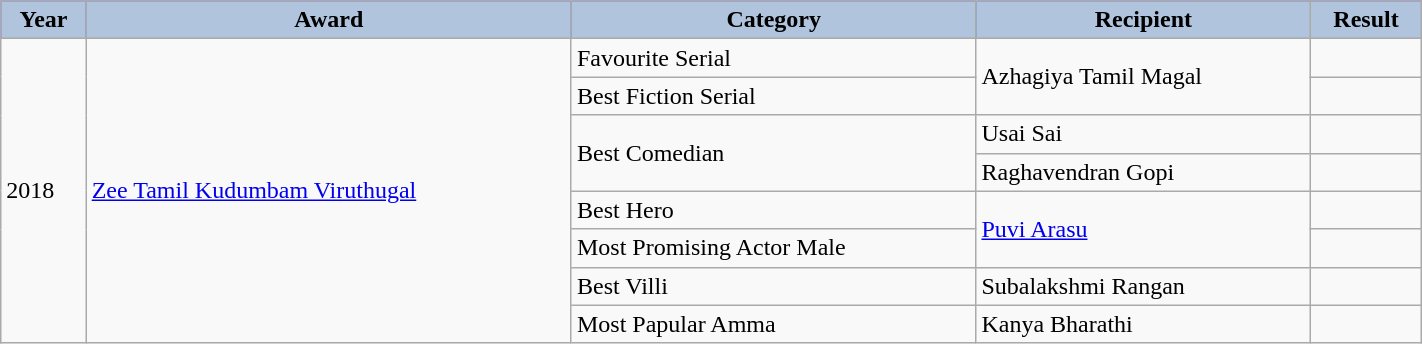<table class="wikitable" width="75%">
<tr bgcolor="blue">
<th style="background:LightSteelBlue;">Year</th>
<th style="background:LightSteelBlue;">Award</th>
<th style="background:LightSteelBlue;">Category</th>
<th style="background:LightSteelBlue;">Recipient</th>
<th style="background:LightSteelBlue;">Result</th>
</tr>
<tr>
<td rowspan="8">2018</td>
<td rowspan="8"><a href='#'>Zee Tamil Kudumbam Viruthugal</a></td>
<td>Favourite Serial</td>
<td rowspan="2">Azhagiya Tamil Magal</td>
<td></td>
</tr>
<tr>
<td>Best Fiction Serial</td>
<td></td>
</tr>
<tr>
<td rowspan="2">Best Comedian</td>
<td>Usai Sai</td>
<td></td>
</tr>
<tr>
<td>Raghavendran Gopi</td>
<td></td>
</tr>
<tr>
<td>Best Hero</td>
<td rowspan="2"><a href='#'>Puvi Arasu</a></td>
<td></td>
</tr>
<tr>
<td>Most Promising Actor Male</td>
<td></td>
</tr>
<tr>
<td>Best Villi</td>
<td>Subalakshmi Rangan</td>
<td></td>
</tr>
<tr>
<td>Most Papular Amma</td>
<td>Kanya Bharathi</td>
<td></td>
</tr>
</table>
